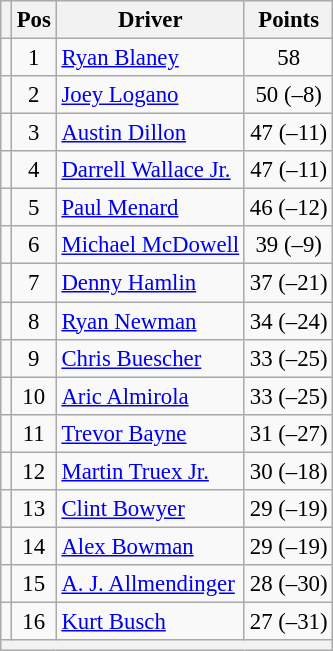<table class="wikitable" style="font-size: 95%">
<tr>
<th></th>
<th>Pos</th>
<th>Driver</th>
<th>Points</th>
</tr>
<tr>
<td align="left"></td>
<td style="text-align:center;">1</td>
<td><a href='#'>Ryan Blaney</a></td>
<td style="text-align:center;">58</td>
</tr>
<tr>
<td align="left"></td>
<td style="text-align:center;">2</td>
<td><a href='#'>Joey Logano</a></td>
<td style="text-align:center;">50 (–8)</td>
</tr>
<tr>
<td align="left"></td>
<td style="text-align:center;">3</td>
<td><a href='#'>Austin Dillon</a></td>
<td style="text-align:center;">47 (–11)</td>
</tr>
<tr>
<td align="left"></td>
<td style="text-align:center;">4</td>
<td><a href='#'>Darrell Wallace Jr.</a></td>
<td style="text-align:center;">47 (–11)</td>
</tr>
<tr>
<td align="left"></td>
<td style="text-align:center;">5</td>
<td><a href='#'>Paul Menard</a></td>
<td style="text-align:center;">46 (–12)</td>
</tr>
<tr>
<td align="left"></td>
<td style="text-align:center;">6</td>
<td><a href='#'>Michael McDowell</a></td>
<td style="text-align:center;">39 (–9)</td>
</tr>
<tr>
<td align="left"></td>
<td style="text-align:center;">7</td>
<td><a href='#'>Denny Hamlin</a></td>
<td style="text-align:center;">37 (–21)</td>
</tr>
<tr>
<td align="left"></td>
<td style="text-align:center;">8</td>
<td><a href='#'>Ryan Newman</a></td>
<td style="text-align:center;">34 (–24)</td>
</tr>
<tr>
<td align="left"></td>
<td style="text-align:center;">9</td>
<td><a href='#'>Chris Buescher</a></td>
<td style="text-align:center;">33 (–25)</td>
</tr>
<tr>
<td align="left"></td>
<td style="text-align:center;">10</td>
<td><a href='#'>Aric Almirola</a></td>
<td style="text-align:center;">33 (–25)</td>
</tr>
<tr>
<td align="left"></td>
<td style="text-align:center;">11</td>
<td><a href='#'>Trevor Bayne</a></td>
<td style="text-align:center;">31 (–27)</td>
</tr>
<tr>
<td align="left"></td>
<td style="text-align:center;">12</td>
<td><a href='#'>Martin Truex Jr.</a></td>
<td style="text-align:center;">30 (–18)</td>
</tr>
<tr>
<td align="left"></td>
<td style="text-align:center;">13</td>
<td><a href='#'>Clint Bowyer</a></td>
<td style="text-align:center;">29 (–19)</td>
</tr>
<tr>
<td align="left"></td>
<td style="text-align:center;">14</td>
<td><a href='#'>Alex Bowman</a></td>
<td style="text-align:center;">29 (–19)</td>
</tr>
<tr>
<td align="left"></td>
<td style="text-align:center;">15</td>
<td><a href='#'>A. J. Allmendinger</a></td>
<td style="text-align:center;">28 (–30)</td>
</tr>
<tr>
<td align="left"></td>
<td style="text-align:center;">16</td>
<td><a href='#'>Kurt Busch</a></td>
<td style="text-align:center;">27 (–31)</td>
</tr>
<tr class="sortbottom">
<th colspan="9"></th>
</tr>
</table>
